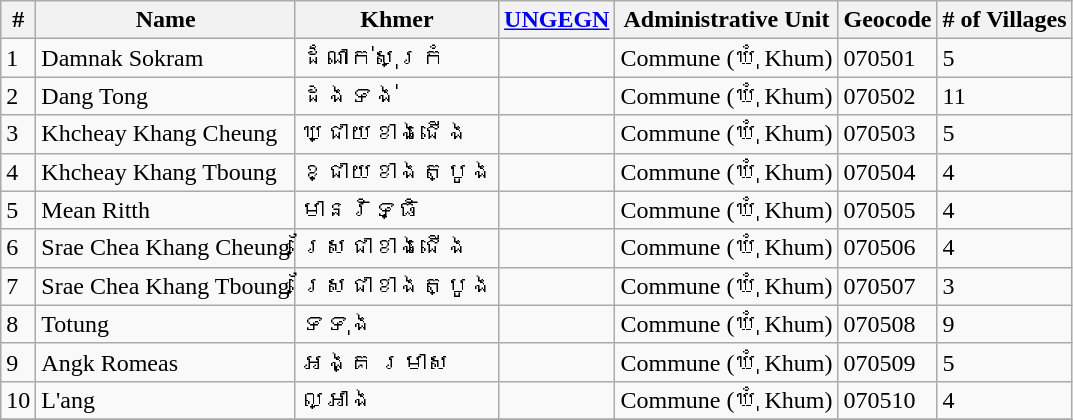<table class="wikitable sortable">
<tr>
<th>#</th>
<th>Name</th>
<th>Khmer</th>
<th><a href='#'>UNGEGN</a></th>
<th>Administrative Unit</th>
<th>Geocode</th>
<th># of Villages</th>
</tr>
<tr>
<td>1</td>
<td>Damnak Sokram</td>
<td>ដំណាក់សុក្រំ</td>
<td></td>
<td>Commune (ឃុំ Khum)</td>
<td>070501</td>
<td>5</td>
</tr>
<tr>
<td>2</td>
<td>Dang Tong</td>
<td>ដងទង់</td>
<td></td>
<td>Commune (ឃុំ Khum)</td>
<td>070502</td>
<td>11</td>
</tr>
<tr>
<td>3</td>
<td>Khcheay Khang Cheung</td>
<td>ឃ្ជាយខាងជើង</td>
<td></td>
<td>Commune (ឃុំ Khum)</td>
<td>070503</td>
<td>5</td>
</tr>
<tr>
<td>4</td>
<td>Khcheay Khang Tboung</td>
<td>ខ្ជាយខាងត្បូង</td>
<td></td>
<td>Commune (ឃុំ Khum)</td>
<td>070504</td>
<td>4</td>
</tr>
<tr>
<td>5</td>
<td>Mean Ritth</td>
<td>មានរិទ្ធិ</td>
<td></td>
<td>Commune (ឃុំ Khum)</td>
<td>070505</td>
<td>4</td>
</tr>
<tr>
<td>6</td>
<td>Srae Chea Khang Cheung</td>
<td>ស្រែជាខាងជើង</td>
<td></td>
<td>Commune (ឃុំ Khum)</td>
<td>070506</td>
<td>4</td>
</tr>
<tr>
<td>7</td>
<td>Srae Chea Khang Tboung</td>
<td>ស្រែជាខាងត្បូង</td>
<td></td>
<td>Commune (ឃុំ Khum)</td>
<td>070507</td>
<td>3</td>
</tr>
<tr>
<td>8</td>
<td>Totung</td>
<td>ទទុង</td>
<td></td>
<td>Commune (ឃុំ Khum)</td>
<td>070508</td>
<td>9</td>
</tr>
<tr>
<td>9</td>
<td>Angk Romeas</td>
<td>អង្គ រមាស</td>
<td></td>
<td>Commune (ឃុំ Khum)</td>
<td>070509</td>
<td>5</td>
</tr>
<tr>
<td>10</td>
<td>L'ang</td>
<td>ល្អាង</td>
<td></td>
<td>Commune (ឃុំ Khum)</td>
<td>070510</td>
<td>4</td>
</tr>
<tr>
</tr>
</table>
